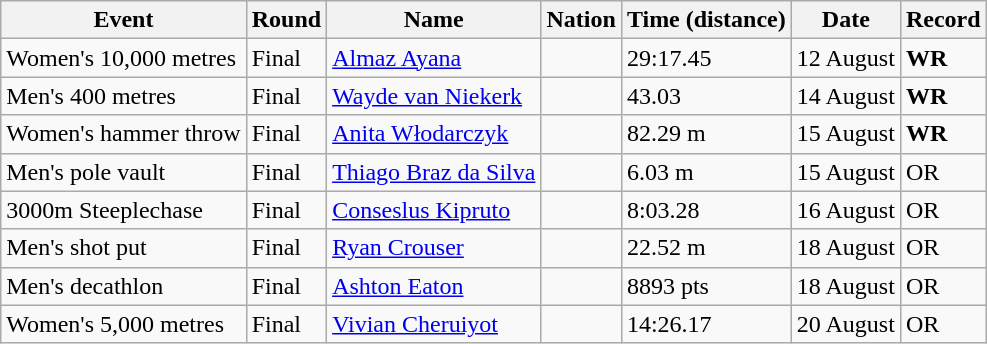<table class="wikitable">
<tr>
<th>Event</th>
<th>Round</th>
<th>Name</th>
<th>Nation</th>
<th>Time (distance)</th>
<th>Date</th>
<th>Record</th>
</tr>
<tr>
<td>Women's 10,000 metres</td>
<td>Final</td>
<td><a href='#'>Almaz Ayana</a></td>
<td></td>
<td>29:17.45</td>
<td>12 August</td>
<td><strong>WR</strong></td>
</tr>
<tr>
<td>Men's 400 metres</td>
<td>Final</td>
<td><a href='#'>Wayde van Niekerk</a></td>
<td></td>
<td>43.03</td>
<td>14 August</td>
<td><strong>WR</strong></td>
</tr>
<tr>
<td>Women's hammer throw</td>
<td>Final</td>
<td><a href='#'>Anita Włodarczyk</a></td>
<td></td>
<td>82.29 m</td>
<td>15 August</td>
<td><strong>WR</strong></td>
</tr>
<tr>
<td>Men's pole vault</td>
<td>Final</td>
<td><a href='#'>Thiago Braz da Silva</a></td>
<td></td>
<td>6.03 m</td>
<td>15 August</td>
<td>OR</td>
</tr>
<tr>
<td>3000m Steeplechase</td>
<td>Final</td>
<td><a href='#'>Conseslus Kipruto</a></td>
<td></td>
<td>8:03.28</td>
<td>16 August</td>
<td>OR</td>
</tr>
<tr>
<td>Men's shot put</td>
<td>Final</td>
<td><a href='#'>Ryan Crouser</a></td>
<td></td>
<td>22.52 m</td>
<td>18 August</td>
<td>OR</td>
</tr>
<tr>
<td>Men's decathlon</td>
<td>Final</td>
<td><a href='#'>Ashton Eaton</a></td>
<td></td>
<td>8893 pts</td>
<td>18 August</td>
<td>OR</td>
</tr>
<tr>
<td>Women's 5,000 metres</td>
<td>Final</td>
<td><a href='#'>Vivian Cheruiyot</a></td>
<td></td>
<td>14:26.17</td>
<td>20  August</td>
<td>OR</td>
</tr>
</table>
